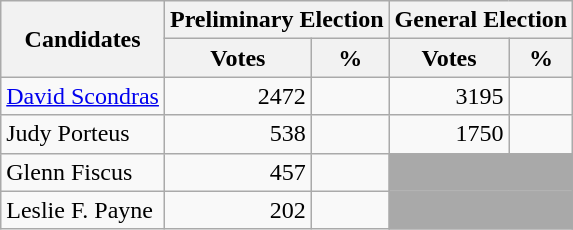<table class=wikitable>
<tr>
<th colspan=1 rowspan=2><strong>Candidates</strong></th>
<th colspan=2><strong>Preliminary Election</strong></th>
<th colspan=2><strong>General Election</strong></th>
</tr>
<tr>
<th>Votes</th>
<th>%</th>
<th>Votes</th>
<th>%</th>
</tr>
<tr>
<td><a href='#'>David Scondras</a></td>
<td align="right">2472</td>
<td align="right"></td>
<td align="right">3195</td>
<td align="right"></td>
</tr>
<tr>
<td>Judy Porteus</td>
<td align="right">538</td>
<td align="right"></td>
<td align="right">1750</td>
<td align="right"></td>
</tr>
<tr>
<td>Glenn Fiscus</td>
<td align="right">457</td>
<td align="right"></td>
<td colspan=2 bgcolor=darkgray> </td>
</tr>
<tr>
<td>Leslie F. Payne</td>
<td align="right">202</td>
<td align="right"></td>
<td colspan=2 bgcolor=darkgray> </td>
</tr>
</table>
